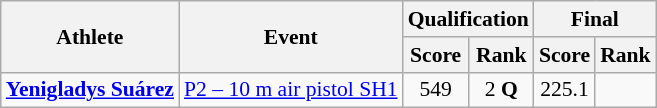<table class=wikitable style="font-size:90%">
<tr>
<th rowspan="2">Athlete</th>
<th rowspan="2">Event</th>
<th colspan="2">Qualification</th>
<th colspan="2">Final</th>
</tr>
<tr>
<th>Score</th>
<th>Rank</th>
<th>Score</th>
<th>Rank</th>
</tr>
<tr align=center>
<td align=left><strong><a href='#'>Yenigladys Suárez</a></strong></td>
<td align=left><a href='#'>P2 – 10 m air pistol SH1</a></td>
<td>549</td>
<td>2 <strong>Q</strong></td>
<td>225.1</td>
<td></td>
</tr>
</table>
